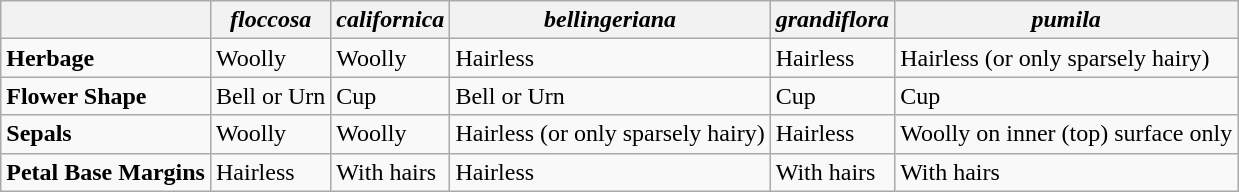<table class="wikitable" border="1">
<tr>
<th></th>
<th><em>floccosa</em></th>
<th><em>californica</em></th>
<th><em>bellingeriana</em></th>
<th><em>grandiflora</em></th>
<th><em>pumila</em></th>
</tr>
<tr>
<td><strong>Herbage</strong></td>
<td>Woolly</td>
<td>Woolly</td>
<td>Hairless</td>
<td>Hairless</td>
<td>Hairless (or only sparsely hairy)</td>
</tr>
<tr>
<td><strong>Flower Shape</strong></td>
<td>Bell or Urn</td>
<td>Cup</td>
<td>Bell or Urn</td>
<td>Cup</td>
<td>Cup</td>
</tr>
<tr>
<td><strong>Sepals</strong></td>
<td>Woolly</td>
<td>Woolly</td>
<td>Hairless (or only sparsely hairy)</td>
<td>Hairless</td>
<td>Woolly on inner (top) surface only</td>
</tr>
<tr>
<td><strong>Petal Base Margins</strong></td>
<td>Hairless</td>
<td>With hairs</td>
<td>Hairless</td>
<td>With hairs</td>
<td>With hairs</td>
</tr>
</table>
